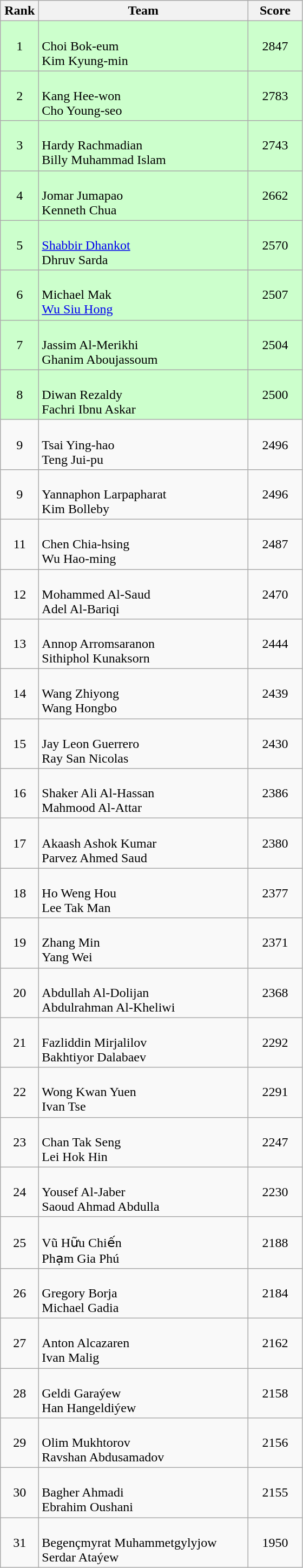<table class=wikitable style="text-align:center">
<tr>
<th width=40>Rank</th>
<th width=250>Team</th>
<th width=60>Score</th>
</tr>
<tr bgcolor="ccffcc">
<td>1</td>
<td align=left><br>Choi Bok-eum<br>Kim Kyung-min</td>
<td>2847</td>
</tr>
<tr bgcolor="ccffcc">
<td>2</td>
<td align=left><br>Kang Hee-won<br>Cho Young-seo</td>
<td>2783</td>
</tr>
<tr bgcolor="ccffcc">
<td>3</td>
<td align=left><br>Hardy Rachmadian<br>Billy Muhammad Islam</td>
<td>2743</td>
</tr>
<tr bgcolor="ccffcc">
<td>4</td>
<td align=left><br>Jomar Jumapao<br>Kenneth Chua</td>
<td>2662</td>
</tr>
<tr bgcolor="ccffcc">
<td>5</td>
<td align=left><br><a href='#'>Shabbir Dhankot</a><br>Dhruv Sarda</td>
<td>2570</td>
</tr>
<tr bgcolor="ccffcc">
<td>6</td>
<td align=left><br>Michael Mak<br><a href='#'>Wu Siu Hong</a></td>
<td>2507</td>
</tr>
<tr bgcolor="ccffcc">
<td>7</td>
<td align=left><br>Jassim Al-Merikhi<br>Ghanim Aboujassoum</td>
<td>2504</td>
</tr>
<tr bgcolor="ccffcc">
<td>8</td>
<td align=left><br>Diwan Rezaldy<br>Fachri Ibnu Askar</td>
<td>2500</td>
</tr>
<tr>
<td>9</td>
<td align=left><br>Tsai Ying-hao<br>Teng Jui-pu</td>
<td>2496</td>
</tr>
<tr>
<td>9</td>
<td align=left><br>Yannaphon Larpapharat<br>Kim Bolleby</td>
<td>2496</td>
</tr>
<tr>
<td>11</td>
<td align=left><br>Chen Chia-hsing<br>Wu Hao-ming</td>
<td>2487</td>
</tr>
<tr>
<td>12</td>
<td align=left><br>Mohammed Al-Saud<br>Adel Al-Bariqi</td>
<td>2470</td>
</tr>
<tr>
<td>13</td>
<td align=left><br>Annop Arromsaranon<br>Sithiphol Kunaksorn</td>
<td>2444</td>
</tr>
<tr>
<td>14</td>
<td align=left><br>Wang Zhiyong<br>Wang Hongbo</td>
<td>2439</td>
</tr>
<tr>
<td>15</td>
<td align=left><br>Jay Leon Guerrero<br>Ray San Nicolas</td>
<td>2430</td>
</tr>
<tr>
<td>16</td>
<td align=left><br>Shaker Ali Al-Hassan<br>Mahmood Al-Attar</td>
<td>2386</td>
</tr>
<tr>
<td>17</td>
<td align=left><br>Akaash Ashok Kumar<br>Parvez Ahmed Saud</td>
<td>2380</td>
</tr>
<tr>
<td>18</td>
<td align=left><br>Ho Weng Hou<br>Lee Tak Man</td>
<td>2377</td>
</tr>
<tr>
<td>19</td>
<td align=left><br>Zhang Min<br>Yang Wei</td>
<td>2371</td>
</tr>
<tr>
<td>20</td>
<td align=left><br>Abdullah Al-Dolijan<br>Abdulrahman Al-Kheliwi</td>
<td>2368</td>
</tr>
<tr>
<td>21</td>
<td align=left><br>Fazliddin Mirjalilov<br>Bakhtiyor Dalabaev</td>
<td>2292</td>
</tr>
<tr>
<td>22</td>
<td align=left><br>Wong Kwan Yuen<br>Ivan Tse</td>
<td>2291</td>
</tr>
<tr>
<td>23</td>
<td align=left><br>Chan Tak Seng<br>Lei Hok Hin</td>
<td>2247</td>
</tr>
<tr>
<td>24</td>
<td align=left><br>Yousef Al-Jaber<br>Saoud Ahmad Abdulla</td>
<td>2230</td>
</tr>
<tr>
<td>25</td>
<td align=left><br>Vũ Hữu Chiến<br>Phạm Gia Phú</td>
<td>2188</td>
</tr>
<tr>
<td>26</td>
<td align=left><br>Gregory Borja<br>Michael Gadia</td>
<td>2184</td>
</tr>
<tr>
<td>27</td>
<td align=left><br>Anton Alcazaren<br>Ivan Malig</td>
<td>2162</td>
</tr>
<tr>
<td>28</td>
<td align=left><br>Geldi Garaýew<br>Han Hangeldiýew</td>
<td>2158</td>
</tr>
<tr>
<td>29</td>
<td align=left><br>Olim Mukhtorov<br>Ravshan Abdusamadov</td>
<td>2156</td>
</tr>
<tr>
<td>30</td>
<td align=left><br>Bagher Ahmadi<br>Ebrahim Oushani</td>
<td>2155</td>
</tr>
<tr>
<td>31</td>
<td align=left><br>Begençmyrat Muhammetgylyjow<br>Serdar Ataýew</td>
<td>1950</td>
</tr>
</table>
